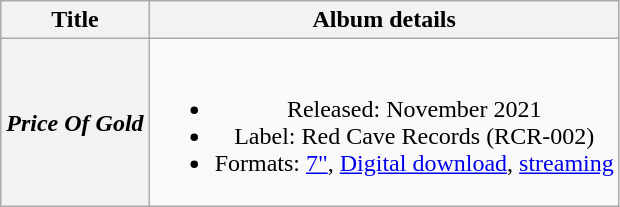<table class="wikitable plainrowheaders" style="text-align:center;">
<tr>
<th scope="col" rowspan="1">Title</th>
<th scope="col" rowspan="1">Album details</th>
</tr>
<tr>
<th scope="row"><em>Price Of Gold</em></th>
<td><br><ul><li>Released: November 2021</li><li>Label: Red Cave Records (RCR-002)</li><li>Formats: <a href='#'>7"</a>, <a href='#'>Digital download</a>, <a href='#'>streaming</a></li></ul></td>
</tr>
</table>
